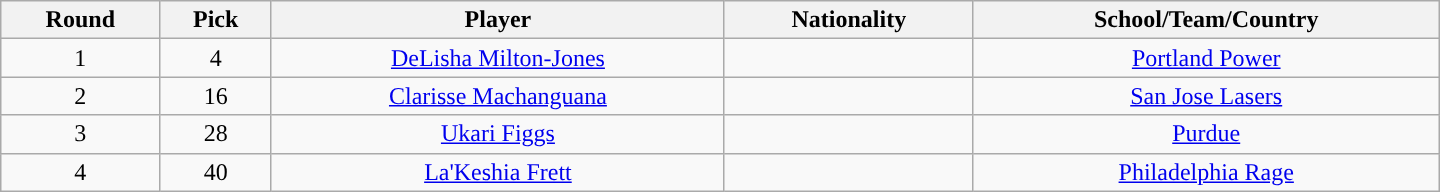<table class="wikitable" style="text-align:center; width:60em">
<tr>
<th>Round</th>
<th>Pick</th>
<th>Player</th>
<th>Nationality</th>
<th>School/Team/Country</th>
</tr>
<tr>
<td>1</td>
<td>4</td>
<td><a href='#'>DeLisha Milton-Jones</a></td>
<td></td>
<td><a href='#'>Portland Power</a></td>
</tr>
<tr>
<td>2</td>
<td>16</td>
<td><a href='#'>Clarisse Machanguana</a></td>
<td></td>
<td><a href='#'>San Jose Lasers</a></td>
</tr>
<tr>
<td>3</td>
<td>28</td>
<td><a href='#'>Ukari Figgs</a></td>
<td></td>
<td><a href='#'>Purdue</a></td>
</tr>
<tr>
<td>4</td>
<td>40</td>
<td><a href='#'>La'Keshia Frett</a></td>
<td></td>
<td><a href='#'>Philadelphia Rage</a></td>
</tr>
</table>
